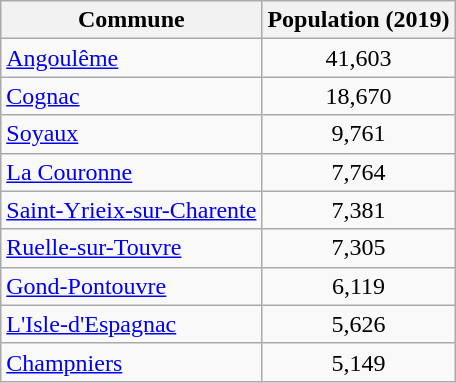<table class=wikitable>
<tr>
<th>Commune</th>
<th>Population (2019)</th>
</tr>
<tr>
<td><a href='#'>Angoulême</a></td>
<td style="text-align: center;">41,603</td>
</tr>
<tr>
<td><a href='#'>Cognac</a></td>
<td style="text-align: center;">18,670</td>
</tr>
<tr>
<td><a href='#'>Soyaux</a></td>
<td style="text-align: center;">9,761</td>
</tr>
<tr>
<td><a href='#'>La Couronne</a></td>
<td style="text-align: center;">7,764</td>
</tr>
<tr>
<td><a href='#'>Saint-Yrieix-sur-Charente</a></td>
<td style="text-align: center;">7,381</td>
</tr>
<tr>
<td><a href='#'>Ruelle-sur-Touvre</a></td>
<td style="text-align: center;">7,305</td>
</tr>
<tr>
<td><a href='#'>Gond-Pontouvre</a></td>
<td style="text-align: center;">6,119</td>
</tr>
<tr>
<td><a href='#'>L'Isle-d'Espagnac</a></td>
<td style="text-align: center;">5,626</td>
</tr>
<tr>
<td><a href='#'>Champniers</a></td>
<td style="text-align: center;">5,149</td>
</tr>
</table>
